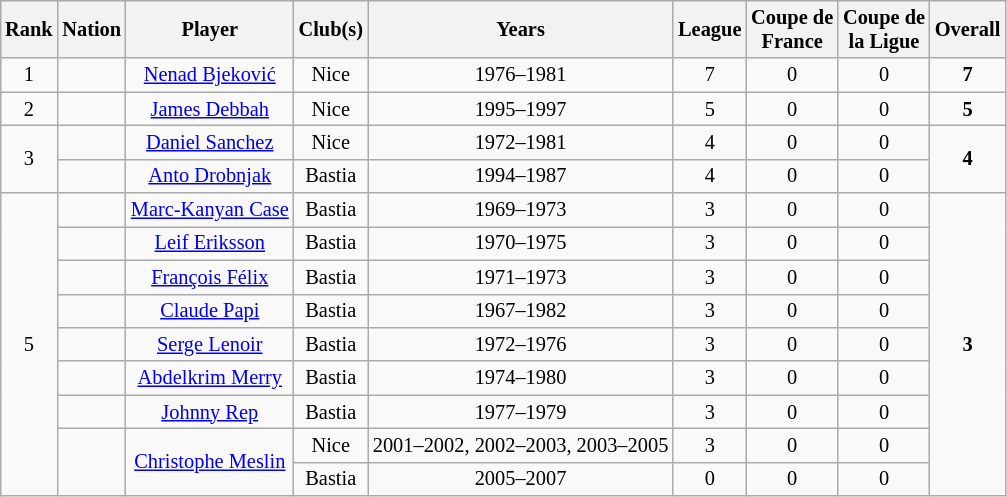<table class="wikitable sortable" style="text-align:center; margin-left:1em; font-size:85%;">
<tr>
<th>Rank</th>
<th>Nation</th>
<th>Player</th>
<th>Club(s)</th>
<th>Years</th>
<th>League</th>
<th>Coupe de<br>France</th>
<th>Coupe de<br>la Ligue</th>
<th>Overall</th>
</tr>
<tr>
<td>1</td>
<td></td>
<td><a href='#'>Nenad Bjeković</a></td>
<td>Nice</td>
<td>1976–1981</td>
<td>7</td>
<td>0</td>
<td>0</td>
<td><strong>7</strong></td>
</tr>
<tr>
<td>2</td>
<td></td>
<td><a href='#'>James Debbah</a></td>
<td>Nice</td>
<td>1995–1997</td>
<td>5</td>
<td>0</td>
<td>0</td>
<td><strong>5</strong></td>
</tr>
<tr>
<td rowspan=2>3</td>
<td></td>
<td><a href='#'>Daniel Sanchez</a></td>
<td>Nice</td>
<td>1972–1981</td>
<td>4</td>
<td>0</td>
<td>0</td>
<td rowspan=2><strong>4</strong></td>
</tr>
<tr>
<td></td>
<td><a href='#'>Anto Drobnjak</a></td>
<td>Bastia</td>
<td>1994–1987</td>
<td>4</td>
<td>0</td>
<td>0</td>
</tr>
<tr>
<td rowspan=9>5</td>
<td></td>
<td><a href='#'>Marc-Kanyan Case</a></td>
<td>Bastia</td>
<td>1969–1973</td>
<td>3</td>
<td>0</td>
<td>0</td>
<td rowspan=9><strong>3</strong></td>
</tr>
<tr>
<td></td>
<td><a href='#'>Leif Eriksson</a></td>
<td>Bastia</td>
<td>1970–1975</td>
<td>3</td>
<td>0</td>
<td>0</td>
</tr>
<tr>
<td></td>
<td><a href='#'>François Félix</a></td>
<td>Bastia</td>
<td>1971–1973</td>
<td>3</td>
<td>0</td>
<td>0</td>
</tr>
<tr>
<td></td>
<td><a href='#'>Claude Papi</a></td>
<td>Bastia</td>
<td>1967–1982</td>
<td>3</td>
<td>0</td>
<td>0</td>
</tr>
<tr>
<td></td>
<td><a href='#'>Serge Lenoir</a></td>
<td>Bastia</td>
<td>1972–1976</td>
<td>3</td>
<td>0</td>
<td>0</td>
</tr>
<tr>
<td></td>
<td><a href='#'>Abdelkrim Merry</a></td>
<td>Bastia</td>
<td>1974–1980</td>
<td>3</td>
<td>0</td>
<td>0</td>
</tr>
<tr>
<td></td>
<td><a href='#'>Johnny Rep</a></td>
<td>Bastia</td>
<td>1977–1979</td>
<td>3</td>
<td>0</td>
<td>0</td>
</tr>
<tr>
<td rowspan=2></td>
<td rowspan=2><a href='#'>Christophe Meslin</a></td>
<td>Nice</td>
<td>2001–2002, 2002–2003, 2003–2005</td>
<td>3</td>
<td>0</td>
<td>0</td>
</tr>
<tr>
<td>Bastia</td>
<td>2005–2007</td>
<td>0</td>
<td>0</td>
<td>0</td>
</tr>
</table>
